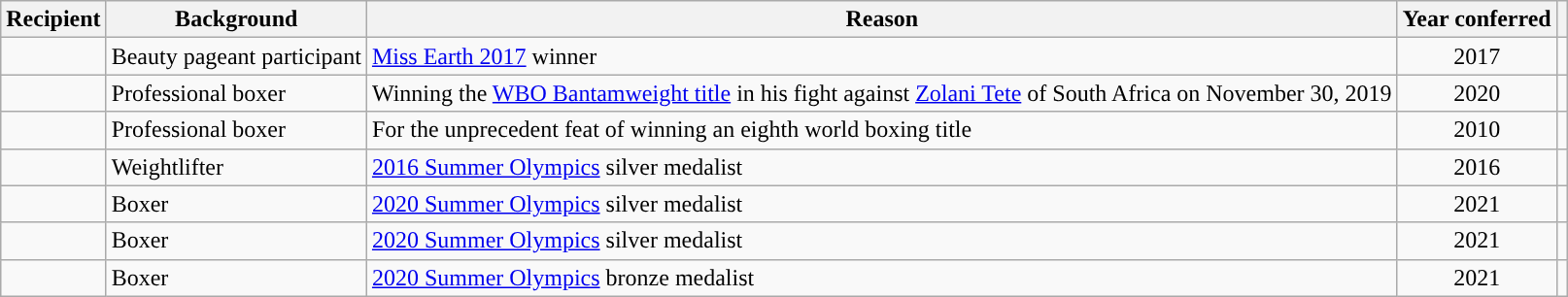<table class="wikitable sortable" style="text-align: left; width=100%;">
<tr>
<th>Recipient</th>
<th class="unsortable">Background </th>
<th class="unsortable">Reason</th>
<th>Year conferred</th>
<th class="unsortable"></th>
</tr>
<tr>
<td></td>
<td>Beauty pageant participant</td>
<td><a href='#'>Miss Earth 2017</a> winner</td>
<td align=center>2017</td>
<td align=center></td>
</tr>
<tr>
<td></td>
<td>Professional boxer</td>
<td>Winning the <a href='#'>WBO Bantamweight title</a> in his fight against <a href='#'>Zolani Tete</a> of South Africa on November 30, 2019</td>
<td align=center>2020</td>
<td align=center></td>
</tr>
<tr>
<td></td>
<td>Professional boxer</td>
<td>For the unprecedent feat of winning an eighth world boxing title</td>
<td align=center>2010</td>
<td align=center></td>
</tr>
<tr>
<td></td>
<td>Weightlifter</td>
<td><a href='#'>2016 Summer Olympics</a> silver medalist</td>
<td align=center>2016</td>
<td align=center></td>
</tr>
<tr>
<td></td>
<td>Boxer</td>
<td><a href='#'>2020 Summer Olympics</a> silver medalist</td>
<td align=center>2021</td>
<td align=center></td>
</tr>
<tr>
<td></td>
<td>Boxer</td>
<td><a href='#'>2020 Summer Olympics</a> silver medalist</td>
<td align=center>2021</td>
<td align=center></td>
</tr>
<tr>
<td></td>
<td>Boxer</td>
<td><a href='#'>2020 Summer Olympics</a> bronze medalist</td>
<td align=center>2021</td>
<td align=center></td>
</tr>
</table>
